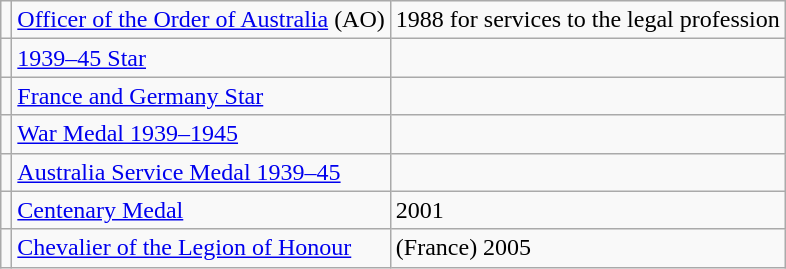<table class="wikitable">
<tr>
<td></td>
<td><a href='#'>Officer of the Order of Australia</a> (AO)</td>
<td>1988 for services to the legal profession</td>
</tr>
<tr>
<td></td>
<td><a href='#'>1939–45 Star</a></td>
<td></td>
</tr>
<tr>
<td></td>
<td><a href='#'>France and Germany Star</a></td>
<td></td>
</tr>
<tr>
<td></td>
<td><a href='#'>War Medal 1939–1945</a></td>
<td></td>
</tr>
<tr>
<td></td>
<td><a href='#'>Australia Service Medal 1939–45</a></td>
<td></td>
</tr>
<tr>
<td></td>
<td><a href='#'>Centenary Medal</a></td>
<td>2001</td>
</tr>
<tr>
<td></td>
<td><a href='#'>Chevalier of the Legion of Honour</a></td>
<td>(France) 2005</td>
</tr>
</table>
